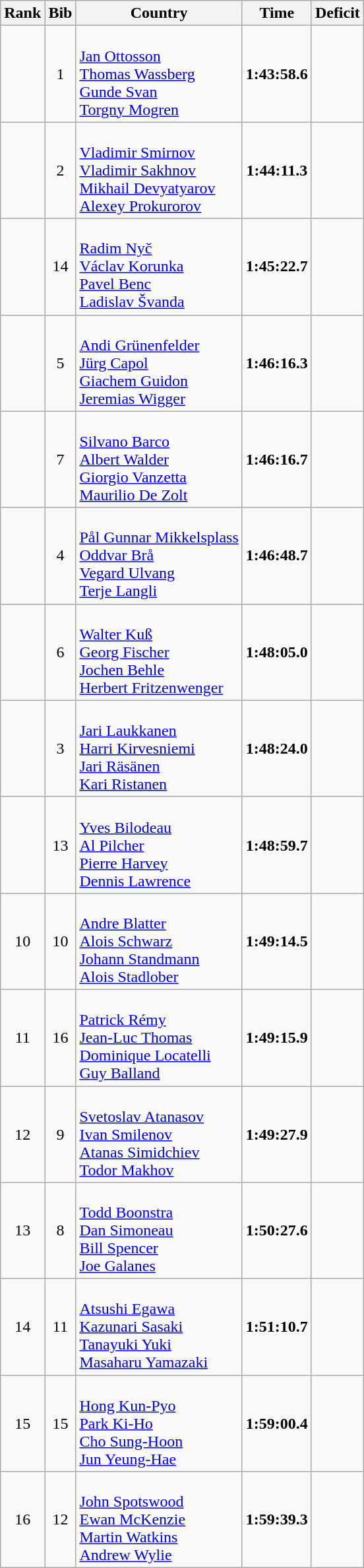<table class="wikitable sortable" style="text-align:center">
<tr>
<th>Rank</th>
<th>Bib</th>
<th>Country</th>
<th>Time</th>
<th>Deficit</th>
</tr>
<tr>
<td></td>
<td>1</td>
<td align="left"><br><a href='#'>Jan Ottosson</a><br><a href='#'>Thomas Wassberg</a><br><a href='#'>Gunde Svan</a><br><a href='#'>Torgny Mogren</a></td>
<td><strong>1:43:58.6</strong></td>
<td></td>
</tr>
<tr>
<td></td>
<td>2</td>
<td align="left"><br><a href='#'>Vladimir Smirnov</a><br><a href='#'>Vladimir Sakhnov</a><br><a href='#'>Mikhail Devyatyarov</a><br><a href='#'>Alexey Prokurorov</a></td>
<td><strong>1:44:11.3</strong></td>
<td align=right></td>
</tr>
<tr>
<td></td>
<td>14</td>
<td align="left"><br><a href='#'>Radim Nyč</a><br><a href='#'>Václav Korunka</a><br><a href='#'>Pavel Benc</a><br><a href='#'>Ladislav Švanda</a></td>
<td><strong>1:45:22.7</strong></td>
<td align=right></td>
</tr>
<tr>
<td></td>
<td>5</td>
<td align="left"><br><a href='#'>Andi Grünenfelder</a><br><a href='#'>Jürg Capol</a><br><a href='#'>Giachem Guidon</a><br><a href='#'>Jeremias Wigger</a></td>
<td><strong>1:46:16.3</strong></td>
<td align=right></td>
</tr>
<tr>
<td></td>
<td>7</td>
<td align="left"><br><a href='#'>Silvano Barco</a><br><a href='#'>Albert Walder</a><br><a href='#'>Giorgio Vanzetta</a><br><a href='#'>Maurilio De Zolt</a></td>
<td><strong>1:46:16.7</strong></td>
<td align=right></td>
</tr>
<tr>
<td></td>
<td>4</td>
<td align="left"><br><a href='#'>Pål Gunnar Mikkelsplass</a><br><a href='#'>Oddvar Brå</a><br><a href='#'>Vegard Ulvang</a><br><a href='#'>Terje Langli</a></td>
<td><strong>1:46:48.7</strong></td>
<td align=right></td>
</tr>
<tr>
<td></td>
<td>6</td>
<td align="left"><br><a href='#'>Walter Kuß</a><br><a href='#'>Georg Fischer</a><br><a href='#'>Jochen Behle</a><br><a href='#'>Herbert Fritzenwenger</a></td>
<td><strong>1:48:05.0</strong></td>
<td align=right></td>
</tr>
<tr>
<td></td>
<td>3</td>
<td align="left"><br><a href='#'>Jari Laukkanen</a><br> <a href='#'>Harri Kirvesniemi</a><br><a href='#'>Jari Räsänen</a><br><a href='#'>Kari Ristanen</a></td>
<td><strong>1:48:24.0</strong></td>
<td align=right></td>
</tr>
<tr>
<td></td>
<td>13</td>
<td align="left"><br><a href='#'>Yves Bilodeau</a><br><a href='#'>Al Pilcher</a><br><a href='#'>Pierre Harvey</a><br><a href='#'>Dennis Lawrence</a></td>
<td><strong>1:48:59.7</strong></td>
<td align=right></td>
</tr>
<tr>
<td>10</td>
<td>10</td>
<td align="left"><br><a href='#'>Andre Blatter</a><br><a href='#'>Alois Schwarz</a><br><a href='#'>Johann Standmann</a><br><a href='#'>Alois Stadlober</a></td>
<td><strong>1:49:14.5</strong></td>
<td align=right></td>
</tr>
<tr>
<td>11</td>
<td>16</td>
<td align="left"><br><a href='#'>Patrick Rémy</a><br><a href='#'>Jean-Luc Thomas</a><br><a href='#'>Dominique Locatelli</a><br><a href='#'>Guy Balland</a></td>
<td><strong>1:49:15.9</strong></td>
<td align=right></td>
</tr>
<tr>
<td>12</td>
<td>9</td>
<td align="left"><br><a href='#'>Svetoslav Atanasov</a><br><a href='#'>Ivan Smilenov</a><br><a href='#'>Atanas Simidchiev</a><br><a href='#'>Todor Makhov</a></td>
<td><strong>1:49:27.9</strong></td>
<td align=right></td>
</tr>
<tr>
<td>13</td>
<td>8</td>
<td align="left"><br><a href='#'>Todd Boonstra</a><br><a href='#'>Dan Simoneau</a><br><a href='#'>Bill Spencer</a><br><a href='#'>Joe Galanes</a></td>
<td><strong>1:50:27.6</strong></td>
<td align=right></td>
</tr>
<tr>
<td>14</td>
<td>11</td>
<td align="left"><br><a href='#'>Atsushi Egawa</a><br><a href='#'>Kazunari Sasaki</a><br><a href='#'>Tanayuki Yuki</a><br><a href='#'>Masaharu Yamazaki</a></td>
<td><strong>1:51:10.7</strong></td>
<td align=right></td>
</tr>
<tr>
<td>15</td>
<td>15</td>
<td align="left"><br><a href='#'>Hong Kun-Pyo</a><br><a href='#'>Park Ki-Ho</a><br><a href='#'>Cho Sung-Hoon</a><br><a href='#'>Jun Yeung-Hae</a></td>
<td><strong>1:59:00.4</strong></td>
<td align=right></td>
</tr>
<tr>
<td>16</td>
<td>12</td>
<td align="left"><br><a href='#'>John Spotswood</a><br><a href='#'>Ewan McKenzie</a><br><a href='#'>Martin Watkins</a><br><a href='#'>Andrew Wylie</a></td>
<td><strong>1:59:39.3</strong></td>
<td align=right></td>
</tr>
</table>
